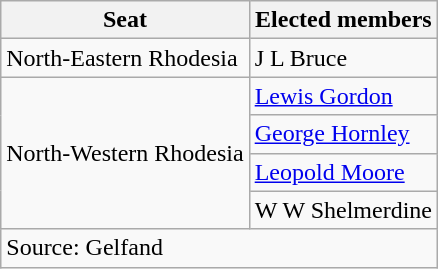<table class=wikitable>
<tr>
<th>Seat</th>
<th>Elected members</th>
</tr>
<tr>
<td>North-Eastern Rhodesia</td>
<td>J L Bruce</td>
</tr>
<tr>
<td rowspan=4>North-Western Rhodesia</td>
<td><a href='#'>Lewis Gordon</a></td>
</tr>
<tr>
<td><a href='#'>George Hornley</a></td>
</tr>
<tr>
<td><a href='#'>Leopold Moore</a></td>
</tr>
<tr>
<td>W W Shelmerdine</td>
</tr>
<tr>
<td align=left colspan=3>Source: Gelfand</td>
</tr>
</table>
